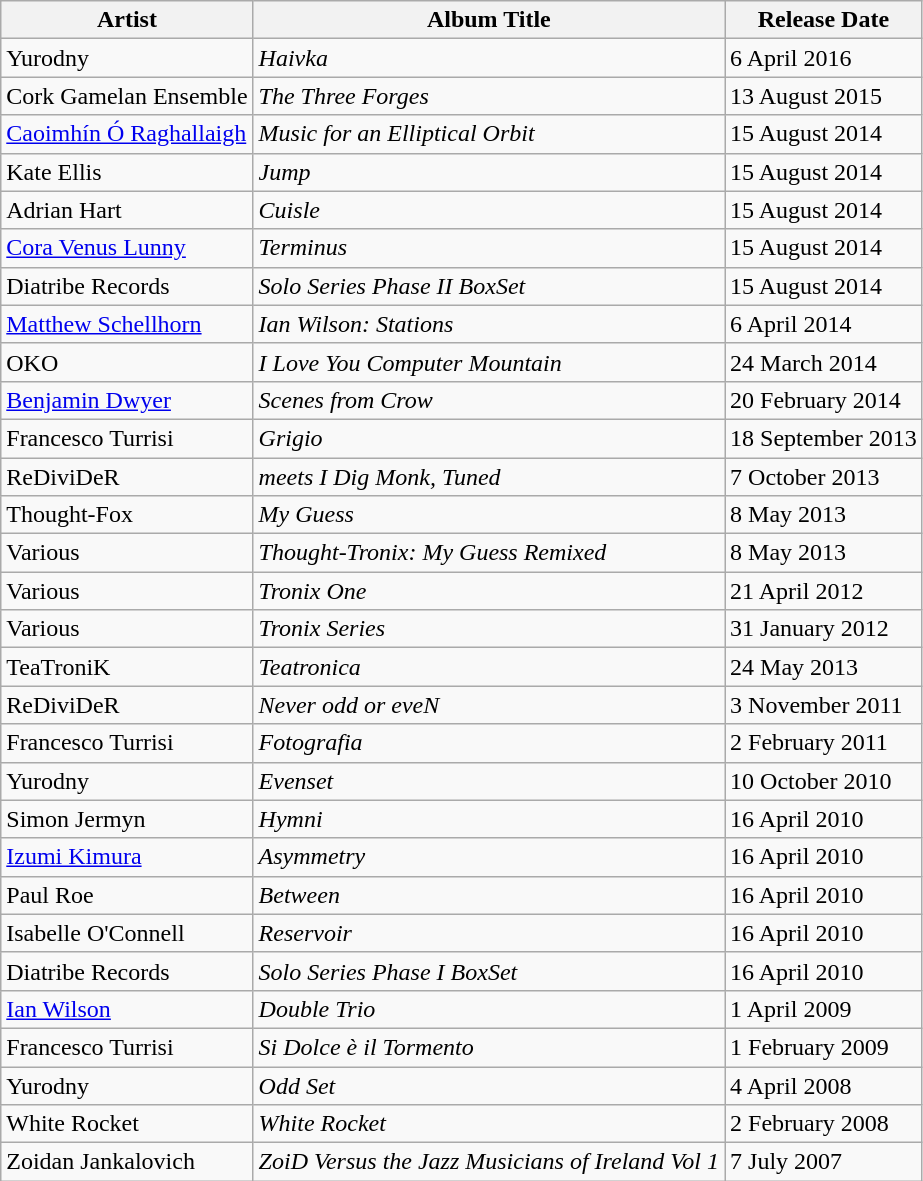<table class="wikitable">
<tr>
<th>Artist</th>
<th>Album Title</th>
<th>Release Date</th>
</tr>
<tr>
<td>Yurodny</td>
<td><em>Haivka</em></td>
<td>6 April 2016</td>
</tr>
<tr>
<td>Cork Gamelan Ensemble</td>
<td><em>The Three Forges</em></td>
<td>13 August 2015</td>
</tr>
<tr>
<td><a href='#'>Caoimhín Ó Raghallaigh</a></td>
<td><em>Music for an Elliptical Orbit</em></td>
<td>15 August 2014</td>
</tr>
<tr>
<td>Kate Ellis</td>
<td><em>Jump</em></td>
<td>15 August 2014</td>
</tr>
<tr>
<td>Adrian Hart</td>
<td><em>Cuisle</em></td>
<td>15 August 2014</td>
</tr>
<tr>
<td><a href='#'>Cora Venus Lunny</a></td>
<td><em>Terminus</em></td>
<td>15 August 2014</td>
</tr>
<tr>
<td>Diatribe Records</td>
<td><em>Solo Series Phase II BoxSet</em></td>
<td>15 August 2014</td>
</tr>
<tr>
<td><a href='#'>Matthew Schellhorn</a></td>
<td><em>Ian Wilson: Stations</em></td>
<td>6 April 2014</td>
</tr>
<tr>
<td>OKO</td>
<td><em>I Love You Computer Mountain</em></td>
<td>24 March 2014</td>
</tr>
<tr>
<td><a href='#'>Benjamin Dwyer</a></td>
<td><em>Scenes from Crow</em></td>
<td>20 February 2014</td>
</tr>
<tr>
<td>Francesco Turrisi</td>
<td><em>Grigio</em></td>
<td>18 September 2013</td>
</tr>
<tr>
<td>ReDiviDeR</td>
<td><em>meets I Dig Monk, Tuned</em></td>
<td>7 October 2013</td>
</tr>
<tr>
<td>Thought-Fox</td>
<td><em>My Guess</em></td>
<td>8 May 2013</td>
</tr>
<tr>
<td>Various</td>
<td><em>Thought-Tronix: My Guess Remixed</em></td>
<td>8 May 2013</td>
</tr>
<tr>
<td>Various</td>
<td><em>Tronix One</em></td>
<td>21 April 2012</td>
</tr>
<tr>
<td>Various</td>
<td><em>Tronix Series</em></td>
<td>31 January 2012</td>
</tr>
<tr>
<td>TeaTroniK</td>
<td><em>Teatronica</em></td>
<td>24 May 2013</td>
</tr>
<tr>
<td>ReDiviDeR</td>
<td><em>Never odd or eveN</em></td>
<td>3 November 2011</td>
</tr>
<tr>
<td>Francesco Turrisi</td>
<td><em>Fotografia</em></td>
<td>2 February 2011</td>
</tr>
<tr>
<td>Yurodny</td>
<td><em>Evenset</em></td>
<td>10 October 2010</td>
</tr>
<tr>
<td>Simon Jermyn</td>
<td><em>Hymni</em></td>
<td>16 April 2010</td>
</tr>
<tr>
<td><a href='#'>Izumi Kimura</a></td>
<td><em>Asymmetry</em></td>
<td>16 April 2010</td>
</tr>
<tr>
<td>Paul Roe</td>
<td><em>Between</em></td>
<td>16 April 2010</td>
</tr>
<tr>
<td>Isabelle O'Connell</td>
<td><em>Reservoir</em></td>
<td>16 April 2010</td>
</tr>
<tr>
<td>Diatribe Records</td>
<td><em>Solo Series Phase I BoxSet</em></td>
<td>16 April 2010</td>
</tr>
<tr>
<td><a href='#'>Ian Wilson</a></td>
<td><em>Double Trio</em></td>
<td>1 April 2009</td>
</tr>
<tr>
<td>Francesco Turrisi</td>
<td><em>Si Dolce è il Tormento</em></td>
<td>1 February 2009</td>
</tr>
<tr>
<td>Yurodny</td>
<td><em>Odd Set</em></td>
<td>4 April 2008</td>
</tr>
<tr>
<td>White Rocket</td>
<td><em>White Rocket</em></td>
<td>2 February 2008</td>
</tr>
<tr>
<td>Zoidan Jankalovich</td>
<td><em>ZoiD Versus the Jazz Musicians of Ireland Vol 1</em></td>
<td>7 July 2007</td>
</tr>
</table>
